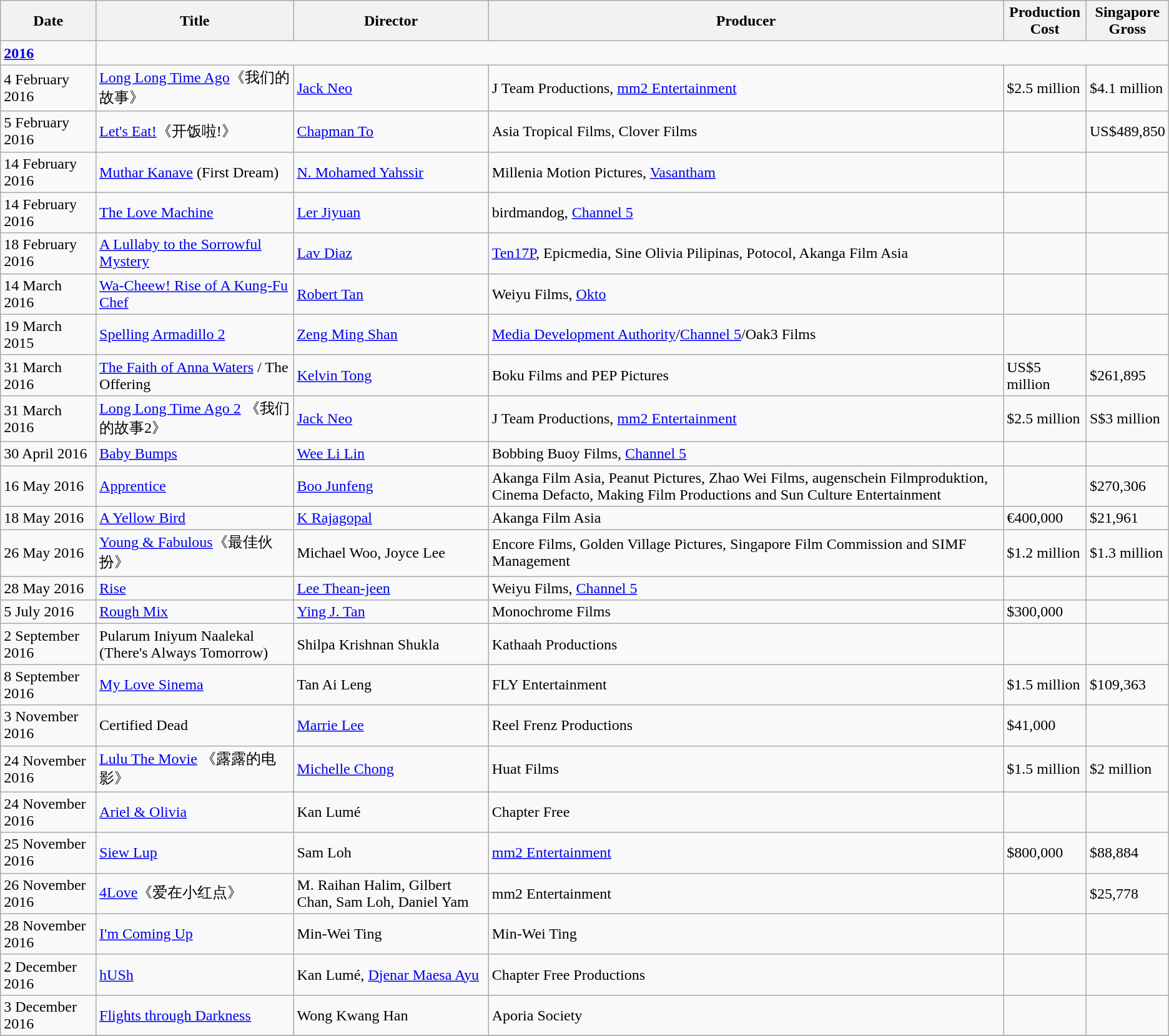<table class="wikitable sortable">
<tr>
<th>Date</th>
<th>Title</th>
<th>Director</th>
<th>Producer</th>
<th>Production<br> Cost</th>
<th>Singapore<br> Gross</th>
</tr>
<tr>
<td><strong><a href='#'>2016</a></strong></td>
</tr>
<tr>
<td>4 February 2016</td>
<td><a href='#'>Long Long Time Ago</a>《我们的故事》</td>
<td><a href='#'>Jack Neo</a></td>
<td>J Team Productions, <a href='#'>mm2 Entertainment</a></td>
<td>$2.5 million</td>
<td>$4.1 million</td>
</tr>
<tr>
<td>5 February 2016</td>
<td><a href='#'>Let's Eat!</a>《开饭啦!》</td>
<td><a href='#'>Chapman To</a></td>
<td>Asia Tropical Films, Clover Films</td>
<td></td>
<td>US$489,850</td>
</tr>
<tr>
<td>14 February 2016</td>
<td><a href='#'>Muthar Kanave</a> (First Dream)</td>
<td><a href='#'>N. Mohamed Yahssir</a></td>
<td>Millenia Motion Pictures, <a href='#'>Vasantham</a></td>
<td></td>
<td></td>
</tr>
<tr>
<td>14 February 2016</td>
<td><a href='#'>The Love Machine</a></td>
<td><a href='#'>Ler Jiyuan</a></td>
<td>birdmandog, <a href='#'>Channel 5</a></td>
<td></td>
<td></td>
</tr>
<tr>
<td>18 February 2016</td>
<td><a href='#'>A Lullaby to the Sorrowful Mystery</a></td>
<td><a href='#'>Lav Diaz</a></td>
<td><a href='#'>Ten17P</a>, Epicmedia, Sine Olivia Pilipinas, Potocol, Akanga Film Asia</td>
<td></td>
<td></td>
</tr>
<tr>
<td>14 March 2016</td>
<td><a href='#'>Wa-Cheew! Rise of A Kung-Fu Chef</a></td>
<td><a href='#'>Robert Tan</a></td>
<td>Weiyu Films, <a href='#'>Okto</a></td>
<td></td>
<td></td>
</tr>
<tr>
<td>19 March 2015</td>
<td><a href='#'>Spelling Armadillo 2</a></td>
<td><a href='#'>Zeng Ming Shan</a></td>
<td><a href='#'>Media Development Authority</a>/<a href='#'>Channel 5</a>/Oak3 Films</td>
<td></td>
<td></td>
</tr>
<tr>
<td>31 March 2016</td>
<td><a href='#'>The Faith of Anna Waters</a> / The Offering</td>
<td><a href='#'>Kelvin Tong</a></td>
<td>Boku Films and PEP Pictures</td>
<td>US$5 million</td>
<td>$261,895</td>
</tr>
<tr>
<td>31 March 2016</td>
<td><a href='#'>Long Long Time Ago 2</a> 《我们的故事2》</td>
<td><a href='#'>Jack Neo</a></td>
<td>J Team Productions, <a href='#'>mm2 Entertainment</a></td>
<td>$2.5 million</td>
<td>S$3 million</td>
</tr>
<tr>
<td>30 April 2016</td>
<td><a href='#'>Baby Bumps</a></td>
<td><a href='#'>Wee Li Lin</a></td>
<td>Bobbing Buoy Films, <a href='#'>Channel 5</a></td>
<td></td>
<td></td>
</tr>
<tr>
<td>16 May 2016</td>
<td><a href='#'>Apprentice</a></td>
<td><a href='#'>Boo Junfeng</a></td>
<td>Akanga Film Asia, Peanut Pictures, Zhao Wei Films, augenschein Filmproduktion, Cinema Defacto, Making Film Productions and Sun Culture Entertainment</td>
<td></td>
<td>$270,306</td>
</tr>
<tr>
<td>18 May 2016</td>
<td><a href='#'>A Yellow Bird</a></td>
<td><a href='#'>K Rajagopal</a></td>
<td>Akanga Film Asia</td>
<td>€400,000</td>
<td>$21,961</td>
</tr>
<tr>
<td>26 May 2016</td>
<td><a href='#'>Young & Fabulous</a>《最佳伙扮》</td>
<td>Michael Woo, Joyce Lee</td>
<td>Encore Films, Golden Village Pictures, Singapore Film Commission and SIMF Management</td>
<td>$1.2 million</td>
<td>$1.3 million</td>
</tr>
<tr>
<td>28 May 2016</td>
<td><a href='#'>Rise</a></td>
<td><a href='#'>Lee Thean-jeen</a></td>
<td>Weiyu Films, <a href='#'>Channel 5</a></td>
<td></td>
<td></td>
</tr>
<tr>
<td>5 July 2016</td>
<td><a href='#'>Rough Mix</a></td>
<td><a href='#'>Ying J. Tan</a></td>
<td>Monochrome Films</td>
<td>$300,000</td>
<td></td>
</tr>
<tr>
<td>2 September 2016</td>
<td>Pularum Iniyum Naalekal (There's Always Tomorrow)</td>
<td>Shilpa Krishnan Shukla</td>
<td>Kathaah Productions</td>
<td></td>
<td></td>
</tr>
<tr>
<td>8 September 2016</td>
<td><a href='#'>My Love Sinema</a></td>
<td>Tan Ai Leng</td>
<td>FLY Entertainment</td>
<td>$1.5 million</td>
<td>$109,363</td>
</tr>
<tr>
<td>3 November 2016</td>
<td>Certified Dead</td>
<td><a href='#'>Marrie Lee</a></td>
<td>Reel Frenz Productions</td>
<td>$41,000</td>
<td></td>
</tr>
<tr>
<td>24 November 2016</td>
<td><a href='#'>Lulu The Movie</a> 《露露的电影》</td>
<td><a href='#'>Michelle Chong</a></td>
<td>Huat Films</td>
<td>$1.5 million</td>
<td>$2 million</td>
</tr>
<tr>
<td>24 November 2016</td>
<td><a href='#'>Ariel & Olivia</a></td>
<td>Kan Lumé</td>
<td>Chapter Free</td>
<td></td>
<td></td>
</tr>
<tr>
<td>25 November 2016</td>
<td><a href='#'>Siew Lup</a></td>
<td>Sam Loh</td>
<td><a href='#'>mm2 Entertainment</a></td>
<td>$800,000</td>
<td>$88,884</td>
</tr>
<tr>
<td>26 November 2016</td>
<td><a href='#'>4Love</a>《爱在小红点》</td>
<td>M. Raihan Halim, Gilbert Chan, Sam Loh, Daniel Yam</td>
<td>mm2 Entertainment</td>
<td></td>
<td>$25,778</td>
</tr>
<tr>
<td>28 November 2016</td>
<td><a href='#'>I'm Coming Up</a></td>
<td>Min-Wei Ting</td>
<td>Min-Wei Ting</td>
<td></td>
<td></td>
</tr>
<tr>
<td>2 December 2016</td>
<td><a href='#'>hUSh</a></td>
<td>Kan Lumé, <a href='#'>Djenar Maesa Ayu</a></td>
<td>Chapter Free Productions</td>
<td></td>
<td></td>
</tr>
<tr>
<td>3 December 2016</td>
<td><a href='#'>Flights through Darkness</a></td>
<td>Wong Kwang Han</td>
<td>Aporia Society</td>
<td></td>
<td></td>
</tr>
<tr>
</tr>
</table>
